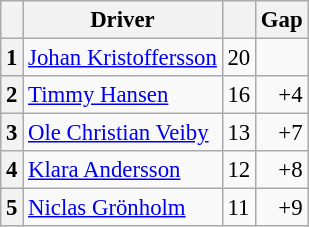<table class="wikitable" style="font-size: 95%;">
<tr>
<th></th>
<th>Driver</th>
<th></th>
<th>Gap</th>
</tr>
<tr>
<th>1</th>
<td> <a href='#'>Johan Kristoffersson</a></td>
<td>20</td>
<td></td>
</tr>
<tr>
<th>2</th>
<td> <a href='#'>Timmy Hansen</a></td>
<td>16</td>
<td align="right">+4</td>
</tr>
<tr>
<th>3</th>
<td> <a href='#'>Ole Christian Veiby</a></td>
<td>13</td>
<td align="right">+7</td>
</tr>
<tr>
<th>4</th>
<td> <a href='#'>Klara Andersson</a></td>
<td>12</td>
<td align="right">+8</td>
</tr>
<tr>
<th>5</th>
<td> <a href='#'>Niclas Grönholm</a></td>
<td>11</td>
<td align="right">+9</td>
</tr>
</table>
